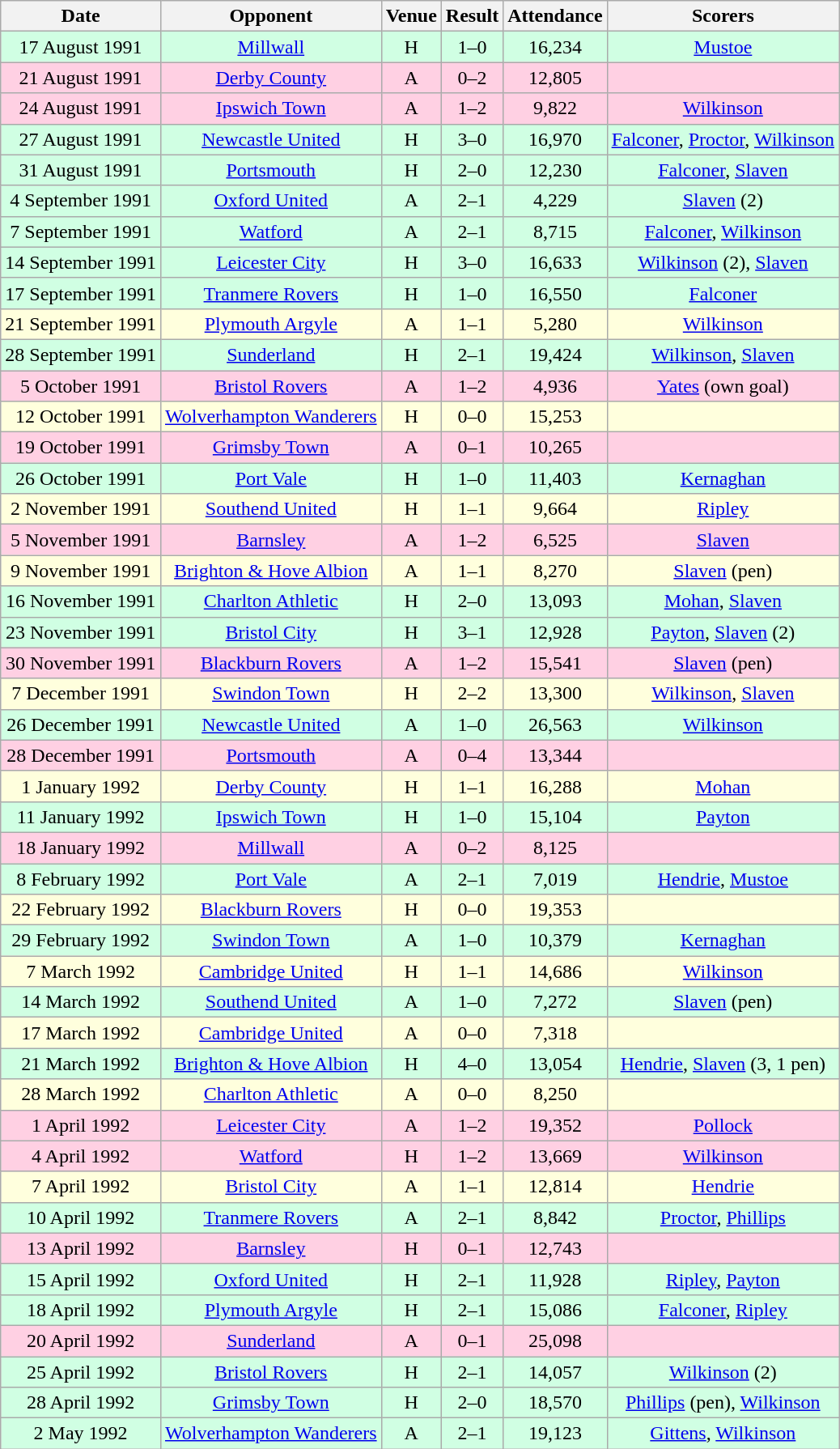<table class="wikitable sortable" style="font-size:100%; text-align:center">
<tr>
<th>Date</th>
<th>Opponent</th>
<th>Venue</th>
<th>Result</th>
<th>Attendance</th>
<th>Scorers</th>
</tr>
<tr style="background-color: #d0ffe3;">
<td>17 August 1991</td>
<td><a href='#'>Millwall</a></td>
<td>H</td>
<td>1–0</td>
<td>16,234</td>
<td><a href='#'>Mustoe</a></td>
</tr>
<tr style="background-color: #ffd0e3;">
<td>21 August 1991</td>
<td><a href='#'>Derby County</a></td>
<td>A</td>
<td>0–2</td>
<td>12,805</td>
<td></td>
</tr>
<tr style="background-color: #ffd0e3;">
<td>24 August 1991</td>
<td><a href='#'>Ipswich Town</a></td>
<td>A</td>
<td>1–2</td>
<td>9,822</td>
<td><a href='#'>Wilkinson</a></td>
</tr>
<tr style="background-color: #d0ffe3;">
<td>27 August 1991</td>
<td><a href='#'>Newcastle United</a></td>
<td>H</td>
<td>3–0</td>
<td>16,970</td>
<td><a href='#'>Falconer</a>, <a href='#'>Proctor</a>, <a href='#'>Wilkinson</a></td>
</tr>
<tr style="background-color: #d0ffe3;">
<td>31 August 1991</td>
<td><a href='#'>Portsmouth</a></td>
<td>H</td>
<td>2–0</td>
<td>12,230</td>
<td><a href='#'>Falconer</a>, <a href='#'>Slaven</a></td>
</tr>
<tr style="background-color: #d0ffe3;">
<td>4 September 1991</td>
<td><a href='#'>Oxford United</a></td>
<td>A</td>
<td>2–1</td>
<td>4,229</td>
<td><a href='#'>Slaven</a> (2)</td>
</tr>
<tr style="background-color: #d0ffe3;">
<td>7 September 1991</td>
<td><a href='#'>Watford</a></td>
<td>A</td>
<td>2–1</td>
<td>8,715</td>
<td><a href='#'>Falconer</a>, <a href='#'>Wilkinson</a></td>
</tr>
<tr style="background-color: #d0ffe3;">
<td>14 September 1991</td>
<td><a href='#'>Leicester City</a></td>
<td>H</td>
<td>3–0</td>
<td>16,633</td>
<td><a href='#'>Wilkinson</a> (2), <a href='#'>Slaven</a></td>
</tr>
<tr style="background-color: #d0ffe3;">
<td>17 September 1991</td>
<td><a href='#'>Tranmere Rovers</a></td>
<td>H</td>
<td>1–0</td>
<td>16,550</td>
<td><a href='#'>Falconer</a></td>
</tr>
<tr style="background-color: #ffffdd;">
<td>21 September 1991</td>
<td><a href='#'>Plymouth Argyle</a></td>
<td>A</td>
<td>1–1</td>
<td>5,280</td>
<td><a href='#'>Wilkinson</a></td>
</tr>
<tr style="background-color: #d0ffe3;">
<td>28 September 1991</td>
<td><a href='#'>Sunderland</a></td>
<td>H</td>
<td>2–1</td>
<td>19,424</td>
<td><a href='#'>Wilkinson</a>, <a href='#'>Slaven</a></td>
</tr>
<tr style="background-color: #ffd0e3;">
<td>5 October 1991</td>
<td><a href='#'>Bristol Rovers</a></td>
<td>A</td>
<td>1–2</td>
<td>4,936</td>
<td><a href='#'>Yates</a> (own goal)</td>
</tr>
<tr style="background-color: #ffffdd;">
<td>12 October 1991</td>
<td><a href='#'>Wolverhampton Wanderers</a></td>
<td>H</td>
<td>0–0</td>
<td>15,253</td>
<td></td>
</tr>
<tr style="background-color: #ffd0e3;">
<td>19 October 1991</td>
<td><a href='#'>Grimsby Town</a></td>
<td>A</td>
<td>0–1</td>
<td>10,265</td>
<td></td>
</tr>
<tr style="background-color: #d0ffe3;">
<td>26 October 1991</td>
<td><a href='#'>Port Vale</a></td>
<td>H</td>
<td>1–0</td>
<td>11,403</td>
<td><a href='#'>Kernaghan</a></td>
</tr>
<tr style="background-color: #ffffdd;">
<td>2 November 1991</td>
<td><a href='#'>Southend United</a></td>
<td>H</td>
<td>1–1</td>
<td>9,664</td>
<td><a href='#'>Ripley</a></td>
</tr>
<tr style="background-color: #ffd0e3;">
<td>5 November 1991</td>
<td><a href='#'>Barnsley</a></td>
<td>A</td>
<td>1–2</td>
<td>6,525</td>
<td><a href='#'>Slaven</a></td>
</tr>
<tr style="background-color: #ffffdd;">
<td>9 November 1991</td>
<td><a href='#'>Brighton & Hove Albion</a></td>
<td>A</td>
<td>1–1</td>
<td>8,270</td>
<td><a href='#'>Slaven</a> (pen)</td>
</tr>
<tr style="background-color: #d0ffe3;">
<td>16 November 1991</td>
<td><a href='#'>Charlton Athletic</a></td>
<td>H</td>
<td>2–0</td>
<td>13,093</td>
<td><a href='#'>Mohan</a>, <a href='#'>Slaven</a></td>
</tr>
<tr style="background-color: #d0ffe3;">
<td>23 November 1991</td>
<td><a href='#'>Bristol City</a></td>
<td>H</td>
<td>3–1</td>
<td>12,928</td>
<td><a href='#'>Payton</a>, <a href='#'>Slaven</a> (2)</td>
</tr>
<tr style="background-color: #ffd0e3;">
<td>30 November 1991</td>
<td><a href='#'>Blackburn Rovers</a></td>
<td>A</td>
<td>1–2</td>
<td>15,541</td>
<td><a href='#'>Slaven</a> (pen)</td>
</tr>
<tr style="background-color: #ffffdd;">
<td>7 December 1991</td>
<td><a href='#'>Swindon Town</a></td>
<td>H</td>
<td>2–2</td>
<td>13,300</td>
<td><a href='#'>Wilkinson</a>, <a href='#'>Slaven</a></td>
</tr>
<tr style="background-color: #d0ffe3;">
<td>26 December 1991</td>
<td><a href='#'>Newcastle United</a></td>
<td>A</td>
<td>1–0</td>
<td>26,563</td>
<td><a href='#'>Wilkinson</a></td>
</tr>
<tr style="background-color: #ffd0e3;">
<td>28 December 1991</td>
<td><a href='#'>Portsmouth</a></td>
<td>A</td>
<td>0–4</td>
<td>13,344</td>
<td></td>
</tr>
<tr style="background-color: #ffffdd;">
<td>1 January 1992</td>
<td><a href='#'>Derby County</a></td>
<td>H</td>
<td>1–1</td>
<td>16,288</td>
<td><a href='#'>Mohan</a></td>
</tr>
<tr style="background-color: #d0ffe3;">
<td>11 January 1992</td>
<td><a href='#'>Ipswich Town</a></td>
<td>H</td>
<td>1–0</td>
<td>15,104</td>
<td><a href='#'>Payton</a></td>
</tr>
<tr style="background-color: #ffd0e3;">
<td>18 January 1992</td>
<td><a href='#'>Millwall</a></td>
<td>A</td>
<td>0–2</td>
<td>8,125</td>
<td></td>
</tr>
<tr style="background-color: #d0ffe3;">
<td>8 February 1992</td>
<td><a href='#'>Port Vale</a></td>
<td>A</td>
<td>2–1</td>
<td>7,019</td>
<td><a href='#'>Hendrie</a>, <a href='#'>Mustoe</a></td>
</tr>
<tr style="background-color: #ffffdd;">
<td>22 February 1992</td>
<td><a href='#'>Blackburn Rovers</a></td>
<td>H</td>
<td>0–0</td>
<td>19,353</td>
<td></td>
</tr>
<tr style="background-color: #d0ffe3;">
<td>29 February 1992</td>
<td><a href='#'>Swindon Town</a></td>
<td>A</td>
<td>1–0</td>
<td>10,379</td>
<td><a href='#'>Kernaghan</a></td>
</tr>
<tr style="background-color: #ffffdd;">
<td>7 March 1992</td>
<td><a href='#'>Cambridge United</a></td>
<td>H</td>
<td>1–1</td>
<td>14,686</td>
<td><a href='#'>Wilkinson</a></td>
</tr>
<tr style="background-color: #d0ffe3;">
<td>14 March 1992</td>
<td><a href='#'>Southend United</a></td>
<td>A</td>
<td>1–0</td>
<td>7,272</td>
<td><a href='#'>Slaven</a> (pen)</td>
</tr>
<tr style="background-color: #ffffdd;">
<td>17 March 1992</td>
<td><a href='#'>Cambridge United</a></td>
<td>A</td>
<td>0–0</td>
<td>7,318</td>
<td></td>
</tr>
<tr style="background-color: #d0ffe3;">
<td>21 March 1992</td>
<td><a href='#'>Brighton & Hove Albion</a></td>
<td>H</td>
<td>4–0</td>
<td>13,054</td>
<td><a href='#'>Hendrie</a>, <a href='#'>Slaven</a> (3, 1 pen)</td>
</tr>
<tr style="background-color: #ffffdd;">
<td>28 March 1992</td>
<td><a href='#'>Charlton Athletic</a></td>
<td>A</td>
<td>0–0</td>
<td>8,250</td>
<td></td>
</tr>
<tr style="background-color: #ffd0e3;">
<td>1 April 1992</td>
<td><a href='#'>Leicester City</a></td>
<td>A</td>
<td>1–2</td>
<td>19,352</td>
<td><a href='#'>Pollock</a></td>
</tr>
<tr style="background-color: #ffd0e3;">
<td>4 April 1992</td>
<td><a href='#'>Watford</a></td>
<td>H</td>
<td>1–2</td>
<td>13,669</td>
<td><a href='#'>Wilkinson</a></td>
</tr>
<tr style="background-color: #ffffdd;">
<td>7 April 1992</td>
<td><a href='#'>Bristol City</a></td>
<td>A</td>
<td>1–1</td>
<td>12,814</td>
<td><a href='#'>Hendrie</a></td>
</tr>
<tr style="background-color: #d0ffe3;">
<td>10 April 1992</td>
<td><a href='#'>Tranmere Rovers</a></td>
<td>A</td>
<td>2–1</td>
<td>8,842</td>
<td><a href='#'>Proctor</a>, <a href='#'>Phillips</a></td>
</tr>
<tr style="background-color: #ffd0e3;">
<td>13 April 1992</td>
<td><a href='#'>Barnsley</a></td>
<td>H</td>
<td>0–1</td>
<td>12,743</td>
<td></td>
</tr>
<tr style="background-color: #d0ffe3;">
<td>15 April 1992</td>
<td><a href='#'>Oxford United</a></td>
<td>H</td>
<td>2–1</td>
<td>11,928</td>
<td><a href='#'>Ripley</a>, <a href='#'>Payton</a></td>
</tr>
<tr style="background-color: #d0ffe3;">
<td>18 April 1992</td>
<td><a href='#'>Plymouth Argyle</a></td>
<td>H</td>
<td>2–1</td>
<td>15,086</td>
<td><a href='#'>Falconer</a>, <a href='#'>Ripley</a></td>
</tr>
<tr style="background-color: #ffd0e3;">
<td>20 April 1992</td>
<td><a href='#'>Sunderland</a></td>
<td>A</td>
<td>0–1</td>
<td>25,098</td>
<td></td>
</tr>
<tr style="background-color: #d0ffe3;">
<td>25 April 1992</td>
<td><a href='#'>Bristol Rovers</a></td>
<td>H</td>
<td>2–1</td>
<td>14,057</td>
<td><a href='#'>Wilkinson</a> (2)</td>
</tr>
<tr style="background-color: #d0ffe3;">
<td>28 April 1992</td>
<td><a href='#'>Grimsby Town</a></td>
<td>H</td>
<td>2–0</td>
<td>18,570</td>
<td><a href='#'>Phillips</a> (pen), <a href='#'>Wilkinson</a></td>
</tr>
<tr style="background-color: #d0ffe3;">
<td>2 May 1992</td>
<td><a href='#'>Wolverhampton Wanderers</a></td>
<td>A</td>
<td>2–1</td>
<td>19,123</td>
<td><a href='#'>Gittens</a>, <a href='#'>Wilkinson</a></td>
</tr>
</table>
